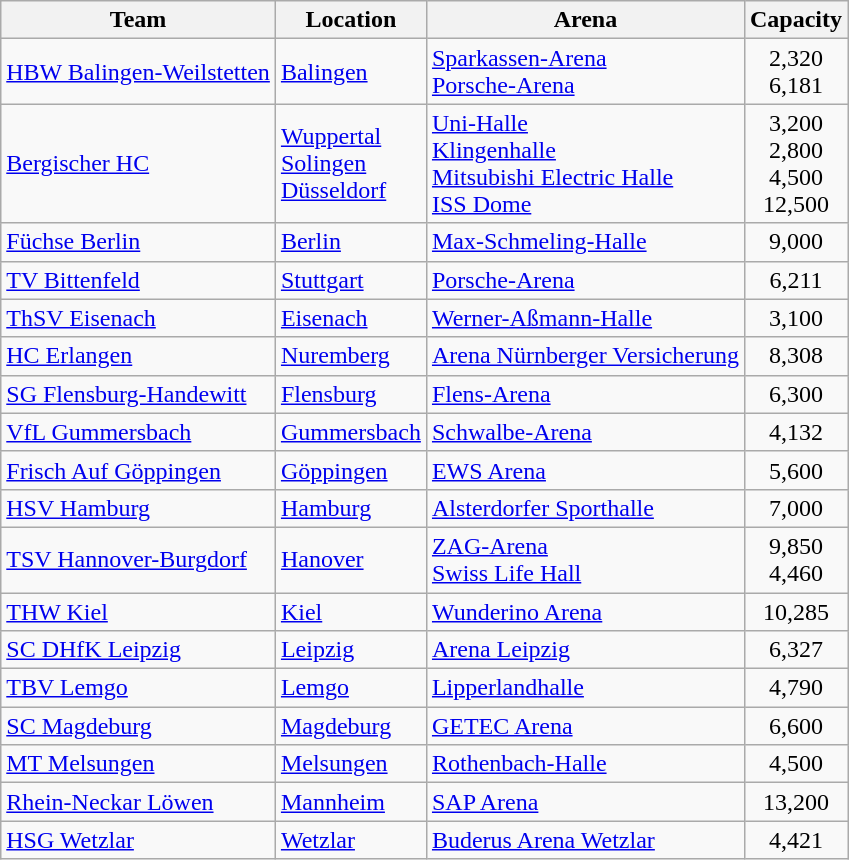<table class="wikitable sortable" style="text-align: left;">
<tr>
<th>Team</th>
<th>Location</th>
<th>Arena</th>
<th>Capacity</th>
</tr>
<tr>
<td><a href='#'>HBW Balingen-Weilstetten</a></td>
<td><a href='#'>Balingen</a></td>
<td><a href='#'>Sparkassen-Arena</a><br><a href='#'>Porsche-Arena</a></td>
<td align="center">2,320<br>6,181</td>
</tr>
<tr>
<td><a href='#'>Bergischer HC</a></td>
<td><a href='#'>Wuppertal</a><br><a href='#'>Solingen</a><br><a href='#'>Düsseldorf</a></td>
<td><a href='#'>Uni-Halle</a><br><a href='#'>Klingenhalle</a><br><a href='#'>Mitsubishi Electric Halle</a><br><a href='#'>ISS Dome</a></td>
<td align="center">3,200<br>2,800<br>4,500<br>12,500</td>
</tr>
<tr>
<td><a href='#'>Füchse Berlin</a></td>
<td><a href='#'>Berlin</a></td>
<td><a href='#'>Max-Schmeling-Halle</a></td>
<td align="center">9,000</td>
</tr>
<tr>
<td><a href='#'>TV Bittenfeld</a></td>
<td><a href='#'>Stuttgart</a></td>
<td><a href='#'>Porsche-Arena</a></td>
<td align="center">6,211</td>
</tr>
<tr>
<td><a href='#'>ThSV Eisenach</a></td>
<td><a href='#'>Eisenach</a></td>
<td><a href='#'>Werner-Aßmann-Halle</a></td>
<td align="center">3,100</td>
</tr>
<tr>
<td><a href='#'>HC Erlangen</a></td>
<td><a href='#'>Nuremberg</a></td>
<td><a href='#'>Arena Nürnberger Versicherung</a></td>
<td align="center">8,308</td>
</tr>
<tr>
<td><a href='#'>SG Flensburg-Handewitt</a></td>
<td><a href='#'>Flensburg</a></td>
<td><a href='#'>Flens-Arena</a></td>
<td align="center">6,300</td>
</tr>
<tr>
<td><a href='#'>VfL Gummersbach</a></td>
<td><a href='#'>Gummersbach</a></td>
<td><a href='#'>Schwalbe-Arena</a></td>
<td align="center">4,132</td>
</tr>
<tr>
<td><a href='#'>Frisch Auf Göppingen</a></td>
<td><a href='#'>Göppingen</a></td>
<td><a href='#'>EWS Arena</a></td>
<td align="center">5,600</td>
</tr>
<tr>
<td><a href='#'>HSV Hamburg</a></td>
<td><a href='#'>Hamburg</a></td>
<td><a href='#'>Alsterdorfer Sporthalle</a></td>
<td align="center">7,000</td>
</tr>
<tr>
<td><a href='#'>TSV Hannover-Burgdorf</a></td>
<td><a href='#'>Hanover</a></td>
<td><a href='#'>ZAG-Arena</a><br><a href='#'>Swiss Life Hall</a></td>
<td align="center">9,850<br>4,460</td>
</tr>
<tr>
<td><a href='#'>THW Kiel</a></td>
<td><a href='#'>Kiel</a></td>
<td><a href='#'>Wunderino Arena</a></td>
<td align="center">10,285</td>
</tr>
<tr>
<td><a href='#'>SC DHfK Leipzig</a></td>
<td><a href='#'>Leipzig</a></td>
<td><a href='#'>Arena Leipzig</a></td>
<td align="center">6,327</td>
</tr>
<tr>
<td><a href='#'>TBV Lemgo</a></td>
<td><a href='#'>Lemgo</a></td>
<td><a href='#'>Lipperlandhalle</a></td>
<td align="center">4,790</td>
</tr>
<tr>
<td><a href='#'>SC Magdeburg</a></td>
<td><a href='#'>Magdeburg</a></td>
<td><a href='#'>GETEC Arena</a></td>
<td align="center">6,600</td>
</tr>
<tr>
<td><a href='#'>MT Melsungen</a></td>
<td><a href='#'>Melsungen</a></td>
<td><a href='#'>Rothenbach-Halle</a></td>
<td align="center">4,500</td>
</tr>
<tr>
<td><a href='#'>Rhein-Neckar Löwen</a></td>
<td><a href='#'>Mannheim</a></td>
<td><a href='#'>SAP Arena</a></td>
<td align="center">13,200</td>
</tr>
<tr>
<td><a href='#'>HSG Wetzlar</a></td>
<td><a href='#'>Wetzlar</a></td>
<td><a href='#'>Buderus Arena Wetzlar</a></td>
<td align="center">4,421</td>
</tr>
</table>
